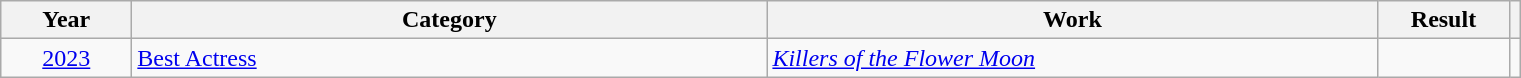<table class="wikitable">
<tr>
<th scope="col" style="width:5em;">Year</th>
<th scope="col" style="width:26em;">Category</th>
<th scope="col" style="width:25em;">Work</th>
<th scope="col" style="width:5em;">Result</th>
<th></th>
</tr>
<tr>
<td align="center"><a href='#'>2023</a></td>
<td><a href='#'>Best Actress</a></td>
<td><em><a href='#'>Killers of the Flower Moon</a></em></td>
<td></td>
<td align="center"></td>
</tr>
</table>
